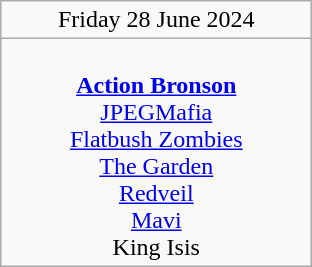<table class="wikitable">
<tr>
<td colspan="4" style="text-align:center;">Friday 28 June 2024</td>
</tr>
<tr>
<td style="text-align:center; vertical-align:top; width:200px;"><br><strong><a href='#'>Action Bronson</a></strong> <br>
<a href='#'>JPEGMafia</a><br>
<a href='#'>Flatbush Zombies</a><br>
<a href='#'>The Garden</a><br>
<a href='#'>Redveil</a><br>
<a href='#'>Mavi</a><br>
King Isis</td>
</tr>
</table>
